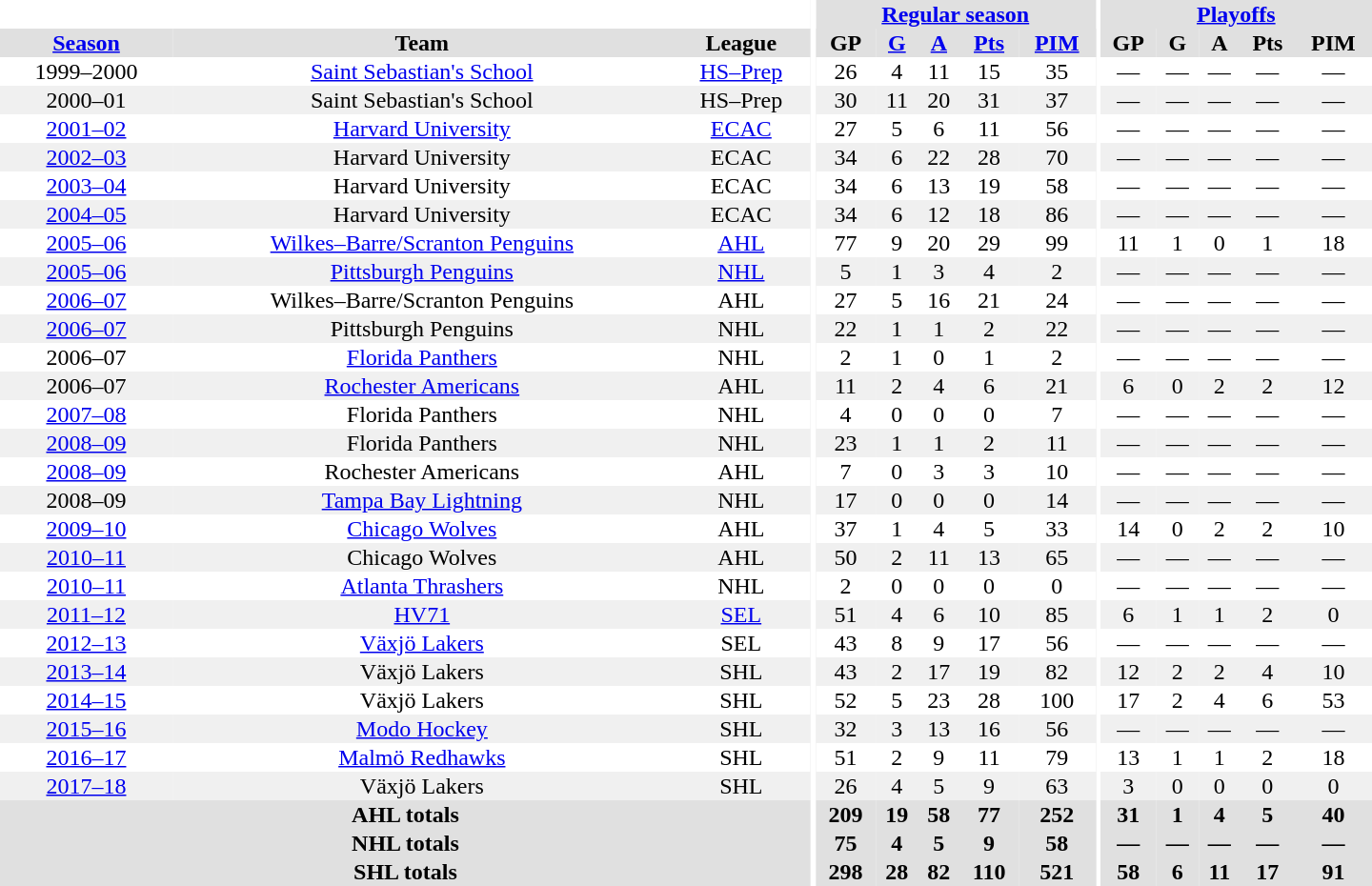<table border="0" cellpadding="1" cellspacing="0" style="text-align:center; width:60em">
<tr bgcolor="#e0e0e0">
<th colspan="3" bgcolor="#ffffff"></th>
<th rowspan="99" bgcolor="#ffffff"></th>
<th colspan="5"><a href='#'>Regular season</a></th>
<th rowspan="99" bgcolor="#ffffff"></th>
<th colspan="5"><a href='#'>Playoffs</a></th>
</tr>
<tr bgcolor="#e0e0e0">
<th><a href='#'>Season</a></th>
<th>Team</th>
<th>League</th>
<th>GP</th>
<th><a href='#'>G</a></th>
<th><a href='#'>A</a></th>
<th><a href='#'>Pts</a></th>
<th><a href='#'>PIM</a></th>
<th>GP</th>
<th>G</th>
<th>A</th>
<th>Pts</th>
<th>PIM</th>
</tr>
<tr>
<td>1999–2000</td>
<td><a href='#'>Saint Sebastian's School</a></td>
<td><a href='#'>HS–Prep</a></td>
<td>26</td>
<td>4</td>
<td>11</td>
<td>15</td>
<td>35</td>
<td>—</td>
<td>—</td>
<td>—</td>
<td>—</td>
<td>—</td>
</tr>
<tr bgcolor="#f0f0f0">
<td>2000–01</td>
<td>Saint Sebastian's School</td>
<td>HS–Prep</td>
<td>30</td>
<td>11</td>
<td>20</td>
<td>31</td>
<td>37</td>
<td>—</td>
<td>—</td>
<td>—</td>
<td>—</td>
<td>—</td>
</tr>
<tr>
<td><a href='#'>2001–02</a></td>
<td><a href='#'>Harvard University</a></td>
<td><a href='#'>ECAC</a></td>
<td>27</td>
<td>5</td>
<td>6</td>
<td>11</td>
<td>56</td>
<td>—</td>
<td>—</td>
<td>—</td>
<td>—</td>
<td>—</td>
</tr>
<tr bgcolor="#f0f0f0">
<td><a href='#'>2002–03</a></td>
<td>Harvard University</td>
<td>ECAC</td>
<td>34</td>
<td>6</td>
<td>22</td>
<td>28</td>
<td>70</td>
<td>—</td>
<td>—</td>
<td>—</td>
<td>—</td>
<td>—</td>
</tr>
<tr>
<td><a href='#'>2003–04</a></td>
<td>Harvard University</td>
<td>ECAC</td>
<td>34</td>
<td>6</td>
<td>13</td>
<td>19</td>
<td>58</td>
<td>—</td>
<td>—</td>
<td>—</td>
<td>—</td>
<td>—</td>
</tr>
<tr bgcolor="#f0f0f0">
<td><a href='#'>2004–05</a></td>
<td>Harvard University</td>
<td>ECAC</td>
<td>34</td>
<td>6</td>
<td>12</td>
<td>18</td>
<td>86</td>
<td>—</td>
<td>—</td>
<td>—</td>
<td>—</td>
<td>—</td>
</tr>
<tr>
<td><a href='#'>2005–06</a></td>
<td><a href='#'>Wilkes–Barre/Scranton Penguins</a></td>
<td><a href='#'>AHL</a></td>
<td>77</td>
<td>9</td>
<td>20</td>
<td>29</td>
<td>99</td>
<td>11</td>
<td>1</td>
<td>0</td>
<td>1</td>
<td>18</td>
</tr>
<tr bgcolor="#f0f0f0">
<td><a href='#'>2005–06</a></td>
<td><a href='#'>Pittsburgh Penguins</a></td>
<td><a href='#'>NHL</a></td>
<td>5</td>
<td>1</td>
<td>3</td>
<td>4</td>
<td>2</td>
<td>—</td>
<td>—</td>
<td>—</td>
<td>—</td>
<td>—</td>
</tr>
<tr>
<td><a href='#'>2006–07</a></td>
<td>Wilkes–Barre/Scranton Penguins</td>
<td>AHL</td>
<td>27</td>
<td>5</td>
<td>16</td>
<td>21</td>
<td>24</td>
<td>—</td>
<td>—</td>
<td>—</td>
<td>—</td>
<td>—</td>
</tr>
<tr bgcolor="#f0f0f0">
<td><a href='#'>2006–07</a></td>
<td>Pittsburgh Penguins</td>
<td>NHL</td>
<td>22</td>
<td>1</td>
<td>1</td>
<td>2</td>
<td>22</td>
<td>—</td>
<td>—</td>
<td>—</td>
<td>—</td>
<td>—</td>
</tr>
<tr>
<td>2006–07</td>
<td><a href='#'>Florida Panthers</a></td>
<td>NHL</td>
<td>2</td>
<td>1</td>
<td>0</td>
<td>1</td>
<td>2</td>
<td>—</td>
<td>—</td>
<td>—</td>
<td>—</td>
<td>—</td>
</tr>
<tr bgcolor="#f0f0f0">
<td>2006–07</td>
<td><a href='#'>Rochester Americans</a></td>
<td>AHL</td>
<td>11</td>
<td>2</td>
<td>4</td>
<td>6</td>
<td>21</td>
<td>6</td>
<td>0</td>
<td>2</td>
<td>2</td>
<td>12</td>
</tr>
<tr>
<td><a href='#'>2007–08</a></td>
<td>Florida Panthers</td>
<td>NHL</td>
<td>4</td>
<td>0</td>
<td>0</td>
<td>0</td>
<td>7</td>
<td>—</td>
<td>—</td>
<td>—</td>
<td>—</td>
<td>—</td>
</tr>
<tr bgcolor="#f0f0f0">
<td><a href='#'>2008–09</a></td>
<td>Florida Panthers</td>
<td>NHL</td>
<td>23</td>
<td>1</td>
<td>1</td>
<td>2</td>
<td>11</td>
<td>—</td>
<td>—</td>
<td>—</td>
<td>—</td>
<td>—</td>
</tr>
<tr>
<td><a href='#'>2008–09</a></td>
<td>Rochester Americans</td>
<td>AHL</td>
<td>7</td>
<td>0</td>
<td>3</td>
<td>3</td>
<td>10</td>
<td>—</td>
<td>—</td>
<td>—</td>
<td>—</td>
<td>—</td>
</tr>
<tr bgcolor="#f0f0f0">
<td>2008–09</td>
<td><a href='#'>Tampa Bay Lightning</a></td>
<td>NHL</td>
<td>17</td>
<td>0</td>
<td>0</td>
<td>0</td>
<td>14</td>
<td>—</td>
<td>—</td>
<td>—</td>
<td>—</td>
<td>—</td>
</tr>
<tr>
<td><a href='#'>2009–10</a></td>
<td><a href='#'>Chicago Wolves</a></td>
<td>AHL</td>
<td>37</td>
<td>1</td>
<td>4</td>
<td>5</td>
<td>33</td>
<td>14</td>
<td>0</td>
<td>2</td>
<td>2</td>
<td>10</td>
</tr>
<tr bgcolor="#f0f0f0">
<td><a href='#'>2010–11</a></td>
<td>Chicago Wolves</td>
<td>AHL</td>
<td>50</td>
<td>2</td>
<td>11</td>
<td>13</td>
<td>65</td>
<td>—</td>
<td>—</td>
<td>—</td>
<td>—</td>
<td>—</td>
</tr>
<tr>
<td><a href='#'>2010–11</a></td>
<td><a href='#'>Atlanta Thrashers</a></td>
<td>NHL</td>
<td>2</td>
<td>0</td>
<td>0</td>
<td>0</td>
<td>0</td>
<td>—</td>
<td>—</td>
<td>—</td>
<td>—</td>
<td>—</td>
</tr>
<tr bgcolor="#f0f0f0">
<td><a href='#'>2011–12</a></td>
<td><a href='#'>HV71</a></td>
<td><a href='#'>SEL</a></td>
<td>51</td>
<td>4</td>
<td>6</td>
<td>10</td>
<td>85</td>
<td>6</td>
<td>1</td>
<td>1</td>
<td>2</td>
<td>0</td>
</tr>
<tr>
<td><a href='#'>2012–13</a></td>
<td><a href='#'>Växjö Lakers</a></td>
<td>SEL</td>
<td>43</td>
<td>8</td>
<td>9</td>
<td>17</td>
<td>56</td>
<td>—</td>
<td>—</td>
<td>—</td>
<td>—</td>
<td>—</td>
</tr>
<tr bgcolor="#f0f0f0">
<td><a href='#'>2013–14</a></td>
<td>Växjö Lakers</td>
<td>SHL</td>
<td>43</td>
<td>2</td>
<td>17</td>
<td>19</td>
<td>82</td>
<td>12</td>
<td>2</td>
<td>2</td>
<td>4</td>
<td>10</td>
</tr>
<tr>
<td><a href='#'>2014–15</a></td>
<td>Växjö Lakers</td>
<td>SHL</td>
<td>52</td>
<td>5</td>
<td>23</td>
<td>28</td>
<td>100</td>
<td>17</td>
<td>2</td>
<td>4</td>
<td>6</td>
<td>53</td>
</tr>
<tr bgcolor="#f0f0f0">
<td><a href='#'>2015–16</a></td>
<td><a href='#'>Modo Hockey</a></td>
<td>SHL</td>
<td>32</td>
<td>3</td>
<td>13</td>
<td>16</td>
<td>56</td>
<td>—</td>
<td>—</td>
<td>—</td>
<td>—</td>
<td>—</td>
</tr>
<tr>
<td><a href='#'>2016–17</a></td>
<td><a href='#'>Malmö Redhawks</a></td>
<td>SHL</td>
<td>51</td>
<td>2</td>
<td>9</td>
<td>11</td>
<td>79</td>
<td>13</td>
<td>1</td>
<td>1</td>
<td>2</td>
<td>18</td>
</tr>
<tr bgcolor="#f0f0f0">
<td><a href='#'>2017–18</a></td>
<td>Växjö Lakers</td>
<td>SHL</td>
<td>26</td>
<td>4</td>
<td>5</td>
<td>9</td>
<td>63</td>
<td>3</td>
<td>0</td>
<td>0</td>
<td>0</td>
<td>0</td>
</tr>
<tr bgcolor="#e0e0e0">
<th colspan="3">AHL totals</th>
<th>209</th>
<th>19</th>
<th>58</th>
<th>77</th>
<th>252</th>
<th>31</th>
<th>1</th>
<th>4</th>
<th>5</th>
<th>40</th>
</tr>
<tr bgcolor="#e0e0e0">
<th colspan="3">NHL totals</th>
<th>75</th>
<th>4</th>
<th>5</th>
<th>9</th>
<th>58</th>
<th>—</th>
<th>—</th>
<th>—</th>
<th>—</th>
<th>—</th>
</tr>
<tr bgcolor="#e0e0e0">
<th colspan="3">SHL totals</th>
<th>298</th>
<th>28</th>
<th>82</th>
<th>110</th>
<th>521</th>
<th>58</th>
<th>6</th>
<th>11</th>
<th>17</th>
<th>91</th>
</tr>
</table>
